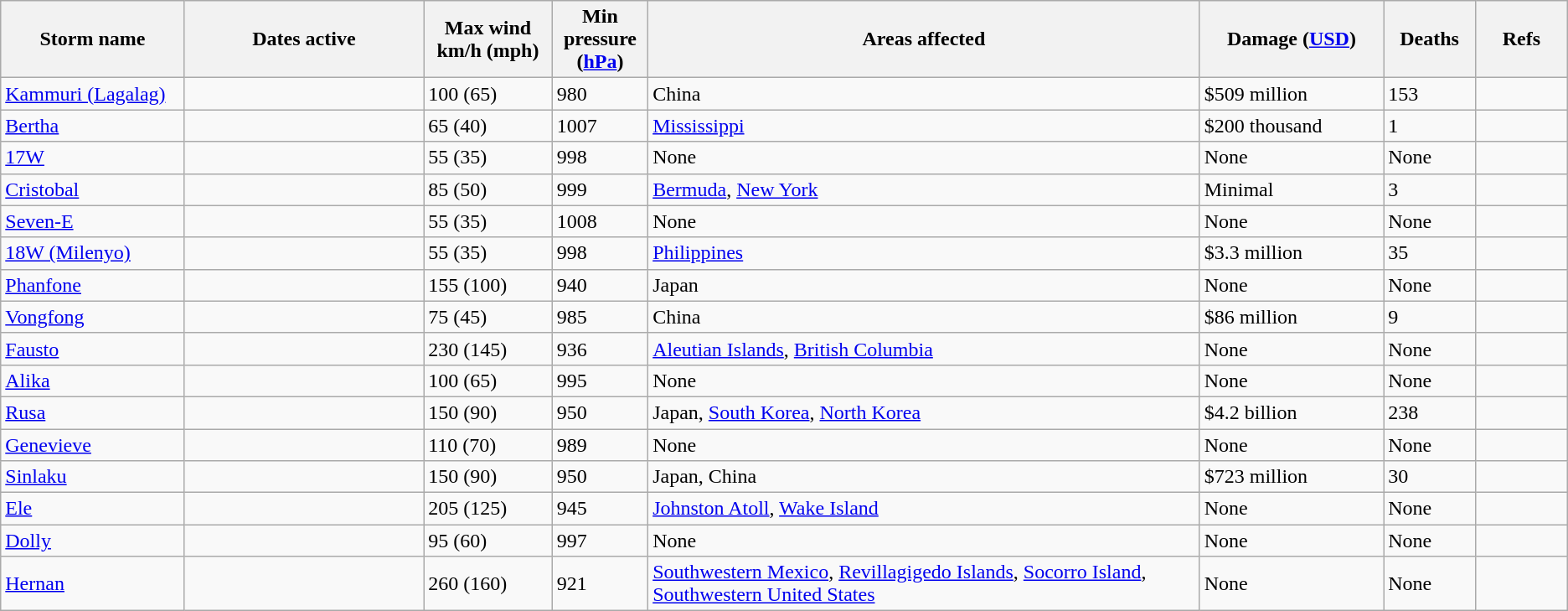<table class="wikitable sortable">
<tr>
<th width="10%"><strong>Storm name</strong></th>
<th width="13%"><strong>Dates active</strong></th>
<th width="7%"><strong>Max wind km/h (mph)</strong></th>
<th width="5%"><strong>Min pressure (<a href='#'>hPa</a>)</strong></th>
<th width="30%" class="unsortable"><strong>Areas affected</strong></th>
<th width="10%"><strong>Damage (<a href='#'>USD</a>)</strong></th>
<th width="5%"><strong>Deaths</strong></th>
<th width="5%" class="unsortable"><strong>Refs</strong></th>
</tr>
<tr>
<td><a href='#'>Kammuri (Lagalag)</a></td>
<td></td>
<td>100 (65)</td>
<td>980</td>
<td>China</td>
<td>$509 million</td>
<td>153</td>
<td></td>
</tr>
<tr>
<td><a href='#'>Bertha</a></td>
<td></td>
<td>65 (40)</td>
<td>1007</td>
<td><a href='#'>Mississippi</a></td>
<td>$200 thousand</td>
<td>1</td>
<td></td>
</tr>
<tr>
<td><a href='#'>17W</a></td>
<td></td>
<td>55 (35)</td>
<td>998</td>
<td>None</td>
<td>None</td>
<td>None</td>
<td></td>
</tr>
<tr>
<td><a href='#'>Cristobal</a></td>
<td></td>
<td>85 (50)</td>
<td>999</td>
<td><a href='#'>Bermuda</a>, <a href='#'>New York</a></td>
<td>Minimal</td>
<td>3</td>
<td></td>
</tr>
<tr>
<td><a href='#'>Seven-E</a></td>
<td></td>
<td>55 (35)</td>
<td>1008</td>
<td>None</td>
<td>None</td>
<td>None</td>
<td></td>
</tr>
<tr>
<td><a href='#'>18W (Milenyo)</a></td>
<td></td>
<td>55 (35)</td>
<td>998</td>
<td><a href='#'>Philippines</a></td>
<td>$3.3 million</td>
<td>35</td>
<td></td>
</tr>
<tr>
<td><a href='#'>Phanfone</a></td>
<td></td>
<td>155 (100)</td>
<td>940</td>
<td>Japan</td>
<td>None</td>
<td>None</td>
<td></td>
</tr>
<tr>
<td><a href='#'>Vongfong</a></td>
<td></td>
<td>75 (45)</td>
<td>985</td>
<td>China</td>
<td>$86 million</td>
<td>9</td>
<td></td>
</tr>
<tr>
<td><a href='#'>Fausto</a></td>
<td></td>
<td>230 (145)</td>
<td>936</td>
<td><a href='#'>Aleutian Islands</a>, <a href='#'>British Columbia</a></td>
<td>None</td>
<td>None</td>
<td></td>
</tr>
<tr>
<td><a href='#'>Alika</a></td>
<td></td>
<td>100 (65)</td>
<td>995</td>
<td>None</td>
<td>None</td>
<td>None</td>
<td></td>
</tr>
<tr>
<td><a href='#'>Rusa</a></td>
<td></td>
<td>150 (90)</td>
<td>950</td>
<td>Japan, <a href='#'>South Korea</a>, <a href='#'>North Korea</a></td>
<td>$4.2 billion</td>
<td>238</td>
<td></td>
</tr>
<tr>
<td><a href='#'>Genevieve</a></td>
<td></td>
<td>110 (70)</td>
<td>989</td>
<td>None</td>
<td>None</td>
<td>None</td>
<td></td>
</tr>
<tr>
<td><a href='#'>Sinlaku</a></td>
<td></td>
<td>150 (90)</td>
<td>950</td>
<td>Japan, China</td>
<td>$723 million</td>
<td>30</td>
<td></td>
</tr>
<tr>
<td><a href='#'>Ele</a></td>
<td></td>
<td>205 (125)</td>
<td>945</td>
<td><a href='#'>Johnston Atoll</a>, <a href='#'>Wake Island</a></td>
<td>None</td>
<td>None</td>
<td></td>
</tr>
<tr>
<td><a href='#'>Dolly</a></td>
<td></td>
<td>95 (60)</td>
<td>997</td>
<td>None</td>
<td>None</td>
<td>None</td>
<td></td>
</tr>
<tr>
<td><a href='#'>Hernan</a></td>
<td></td>
<td>260 (160)</td>
<td>921</td>
<td><a href='#'>Southwestern Mexico</a>, <a href='#'>Revillagigedo Islands</a>, <a href='#'>Socorro Island</a>, <a href='#'>Southwestern United States</a></td>
<td>None</td>
<td>None</td>
<td></td>
</tr>
</table>
